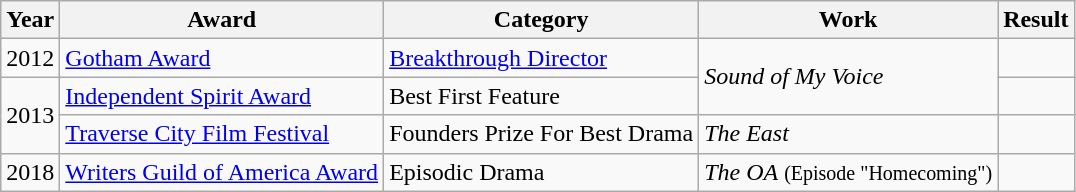<table class="wikitable">
<tr>
<th>Year</th>
<th>Award</th>
<th>Category</th>
<th>Work</th>
<th>Result</th>
</tr>
<tr>
<td>2012</td>
<td><a href='#'>Gotham Award</a></td>
<td><a href='#'>Breakthrough Director</a></td>
<td rowspan=2><em>Sound of My Voice</em></td>
<td></td>
</tr>
<tr>
<td rowspan=2>2013</td>
<td><a href='#'>Independent Spirit Award</a></td>
<td>Best First Feature</td>
<td></td>
</tr>
<tr>
<td><a href='#'>Traverse City Film Festival</a></td>
<td>Founders Prize For Best Drama</td>
<td><em>The East</em></td>
<td></td>
</tr>
<tr>
<td>2018</td>
<td><a href='#'>Writers Guild of America Award</a></td>
<td>Episodic Drama</td>
<td><em>The OA</em> <small>(Episode "Homecoming")</small></td>
<td></td>
</tr>
</table>
